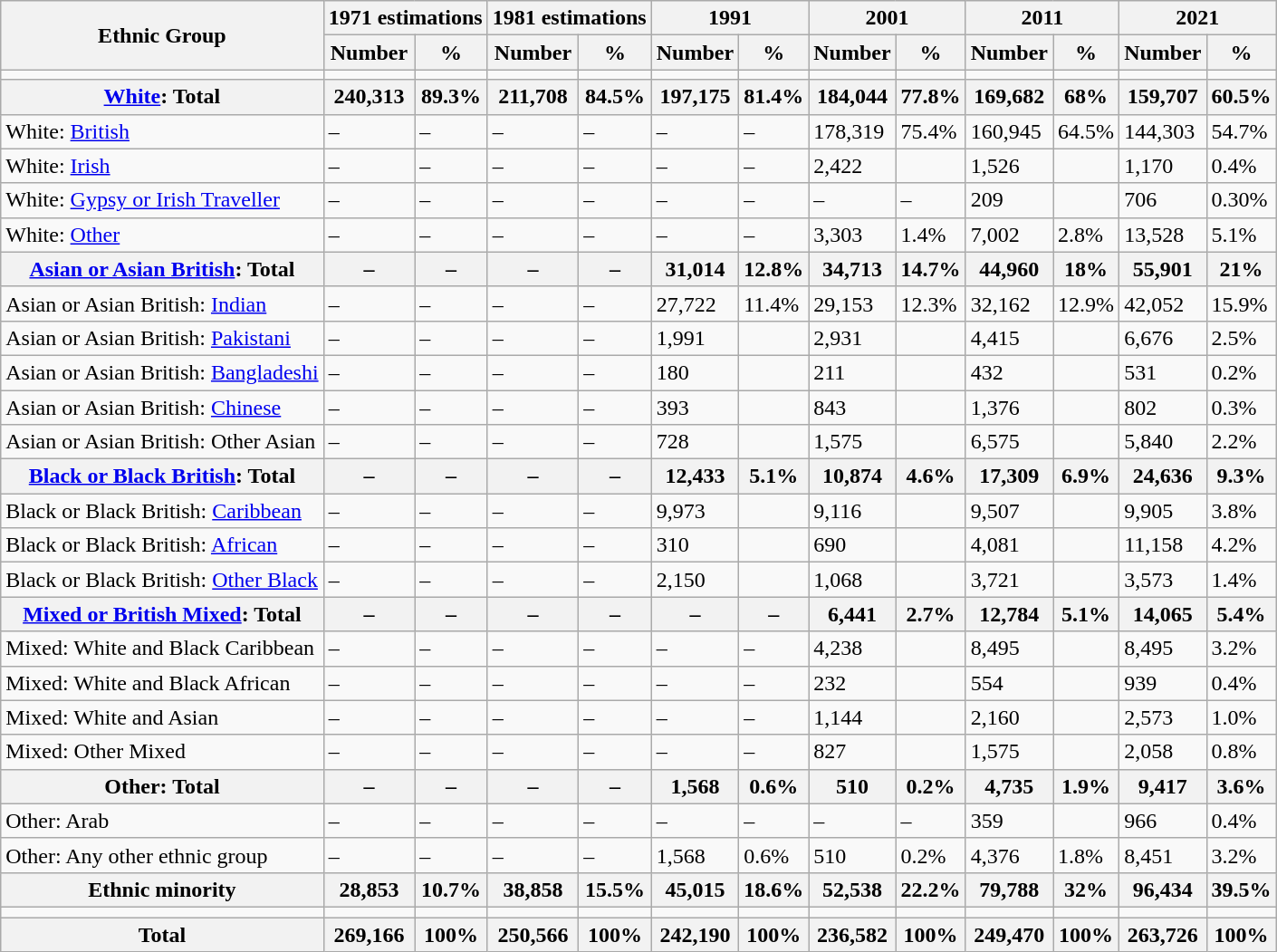<table class="wikitable sortable mw-collapsible mw-collapsed">
<tr>
<th rowspan="2">Ethnic Group</th>
<th colspan="2">1971 estimations</th>
<th colspan="2">1981 estimations</th>
<th colspan="2">1991</th>
<th colspan="2">2001</th>
<th colspan="2">2011</th>
<th colspan="2">2021</th>
</tr>
<tr>
<th>Number</th>
<th>%</th>
<th>Number</th>
<th>%</th>
<th>Number</th>
<th>%</th>
<th>Number</th>
<th>%</th>
<th>Number</th>
<th>%</th>
<th>Number</th>
<th>%</th>
</tr>
<tr>
<td></td>
<td></td>
<td></td>
<td></td>
<td></td>
<td></td>
<td></td>
<td></td>
<td></td>
<td></td>
<td></td>
<td></td>
<td></td>
</tr>
<tr>
<th><a href='#'>White</a>: Total</th>
<th>240,313</th>
<th>89.3%</th>
<th>211,708</th>
<th>84.5%</th>
<th>197,175</th>
<th>81.4%</th>
<th>184,044</th>
<th>77.8%</th>
<th>169,682</th>
<th>68%</th>
<th>159,707</th>
<th>60.5%</th>
</tr>
<tr>
<td>White: <a href='#'>British</a></td>
<td>–</td>
<td>–</td>
<td>–</td>
<td>–</td>
<td>–</td>
<td>–</td>
<td>178,319</td>
<td>75.4%</td>
<td>160,945</td>
<td>64.5%</td>
<td>144,303</td>
<td>54.7%</td>
</tr>
<tr>
<td>White: <a href='#'>Irish</a></td>
<td>–</td>
<td>–</td>
<td>–</td>
<td>–</td>
<td>–</td>
<td>–</td>
<td>2,422</td>
<td></td>
<td>1,526</td>
<td></td>
<td>1,170</td>
<td>0.4%</td>
</tr>
<tr>
<td>White: <a href='#'>Gypsy or Irish Traveller</a></td>
<td>–</td>
<td>–</td>
<td>–</td>
<td>–</td>
<td>–</td>
<td>–</td>
<td>–</td>
<td>–</td>
<td>209</td>
<td></td>
<td>706</td>
<td>0.30%</td>
</tr>
<tr>
<td>White: <a href='#'>Other</a></td>
<td>–</td>
<td>–</td>
<td>–</td>
<td>–</td>
<td>–</td>
<td>–</td>
<td>3,303</td>
<td>1.4%</td>
<td>7,002</td>
<td>2.8%</td>
<td>13,528</td>
<td>5.1%</td>
</tr>
<tr>
<th><a href='#'>Asian or Asian British</a>: Total</th>
<th>–</th>
<th>–</th>
<th>–</th>
<th>–</th>
<th>31,014</th>
<th>12.8%</th>
<th>34,713</th>
<th>14.7%</th>
<th>44,960</th>
<th>18%</th>
<th>55,901</th>
<th>21%</th>
</tr>
<tr>
<td>Asian or Asian British: <a href='#'>Indian</a></td>
<td>–</td>
<td>–</td>
<td>–</td>
<td>–</td>
<td>27,722</td>
<td>11.4%</td>
<td>29,153</td>
<td>12.3%</td>
<td>32,162</td>
<td>12.9%</td>
<td>42,052</td>
<td>15.9%</td>
</tr>
<tr>
<td>Asian or Asian British: <a href='#'>Pakistani</a></td>
<td>–</td>
<td>–</td>
<td>–</td>
<td>–</td>
<td>1,991</td>
<td></td>
<td>2,931</td>
<td></td>
<td>4,415</td>
<td></td>
<td>6,676</td>
<td>2.5%</td>
</tr>
<tr>
<td>Asian or Asian British: <a href='#'>Bangladeshi</a></td>
<td>–</td>
<td>–</td>
<td>–</td>
<td>–</td>
<td>180</td>
<td></td>
<td>211</td>
<td></td>
<td>432</td>
<td></td>
<td>531</td>
<td>0.2%</td>
</tr>
<tr>
<td>Asian or Asian British: <a href='#'>Chinese</a></td>
<td>–</td>
<td>–</td>
<td>–</td>
<td>–</td>
<td>393</td>
<td></td>
<td>843</td>
<td></td>
<td>1,376</td>
<td></td>
<td>802</td>
<td>0.3%</td>
</tr>
<tr>
<td>Asian or Asian British: Other Asian</td>
<td>–</td>
<td>–</td>
<td>–</td>
<td>–</td>
<td>728</td>
<td></td>
<td>1,575</td>
<td></td>
<td>6,575</td>
<td></td>
<td>5,840</td>
<td>2.2%</td>
</tr>
<tr>
<th><a href='#'>Black or Black British</a>: Total</th>
<th>–</th>
<th>–</th>
<th>–</th>
<th>–</th>
<th>12,433</th>
<th>5.1%</th>
<th>10,874</th>
<th>4.6%</th>
<th>17,309</th>
<th>6.9%</th>
<th>24,636</th>
<th>9.3%</th>
</tr>
<tr>
<td>Black or Black British: <a href='#'>Caribbean</a></td>
<td>–</td>
<td>–</td>
<td>–</td>
<td>–</td>
<td>9,973</td>
<td></td>
<td>9,116</td>
<td></td>
<td>9,507</td>
<td></td>
<td>9,905</td>
<td>3.8%</td>
</tr>
<tr>
<td>Black or Black British: <a href='#'>African</a></td>
<td>–</td>
<td>–</td>
<td>–</td>
<td>–</td>
<td>310</td>
<td></td>
<td>690</td>
<td></td>
<td>4,081</td>
<td></td>
<td>11,158</td>
<td>4.2%</td>
</tr>
<tr>
<td>Black or Black British: <a href='#'>Other Black</a></td>
<td>–</td>
<td>–</td>
<td>–</td>
<td>–</td>
<td>2,150</td>
<td></td>
<td>1,068</td>
<td></td>
<td>3,721</td>
<td></td>
<td>3,573</td>
<td>1.4%</td>
</tr>
<tr>
<th><a href='#'>Mixed or British Mixed</a>: Total</th>
<th>–</th>
<th>–</th>
<th>–</th>
<th>–</th>
<th>–</th>
<th>–</th>
<th>6,441</th>
<th>2.7%</th>
<th>12,784</th>
<th>5.1%</th>
<th>14,065</th>
<th>5.4%</th>
</tr>
<tr>
<td>Mixed: White and Black Caribbean</td>
<td>–</td>
<td>–</td>
<td>–</td>
<td>–</td>
<td>–</td>
<td>–</td>
<td>4,238</td>
<td></td>
<td>8,495</td>
<td></td>
<td>8,495</td>
<td>3.2%</td>
</tr>
<tr>
<td>Mixed: White and Black African</td>
<td>–</td>
<td>–</td>
<td>–</td>
<td>–</td>
<td>–</td>
<td>–</td>
<td>232</td>
<td></td>
<td>554</td>
<td></td>
<td>939</td>
<td>0.4%</td>
</tr>
<tr>
<td>Mixed: White and Asian</td>
<td>–</td>
<td>–</td>
<td>–</td>
<td>–</td>
<td>–</td>
<td>–</td>
<td>1,144</td>
<td></td>
<td>2,160</td>
<td></td>
<td>2,573</td>
<td>1.0%</td>
</tr>
<tr>
<td>Mixed: Other Mixed</td>
<td>–</td>
<td>–</td>
<td>–</td>
<td>–</td>
<td>–</td>
<td>–</td>
<td>827</td>
<td></td>
<td>1,575</td>
<td></td>
<td>2,058</td>
<td>0.8%</td>
</tr>
<tr>
<th>Other: Total</th>
<th>–</th>
<th>–</th>
<th>–</th>
<th>–</th>
<th>1,568</th>
<th>0.6%</th>
<th>510</th>
<th>0.2%</th>
<th>4,735</th>
<th>1.9%</th>
<th>9,417</th>
<th>3.6%</th>
</tr>
<tr>
<td>Other: Arab</td>
<td>–</td>
<td>–</td>
<td>–</td>
<td>–</td>
<td>–</td>
<td>–</td>
<td>–</td>
<td>–</td>
<td>359</td>
<td></td>
<td>966</td>
<td>0.4%</td>
</tr>
<tr>
<td>Other: Any other ethnic group</td>
<td>–</td>
<td>–</td>
<td>–</td>
<td>–</td>
<td>1,568</td>
<td>0.6%</td>
<td>510</td>
<td>0.2%</td>
<td>4,376</td>
<td>1.8%</td>
<td>8,451</td>
<td>3.2%</td>
</tr>
<tr>
<th>Ethnic minority</th>
<th>28,853</th>
<th>10.7%</th>
<th>38,858</th>
<th>15.5%</th>
<th>45,015</th>
<th>18.6%</th>
<th>52,538</th>
<th>22.2%</th>
<th>79,788</th>
<th>32%</th>
<th>96,434</th>
<th>39.5%</th>
</tr>
<tr>
<td></td>
<td></td>
<td></td>
<td></td>
<td></td>
<td></td>
<td></td>
<td></td>
<td></td>
<td></td>
<td></td>
<td></td>
<td></td>
</tr>
<tr>
<th>Total</th>
<th>269,166</th>
<th>100%</th>
<th>250,566</th>
<th>100%</th>
<th>242,190</th>
<th>100%</th>
<th>236,582</th>
<th>100%</th>
<th>249,470</th>
<th>100%</th>
<th>263,726</th>
<th>100%</th>
</tr>
</table>
